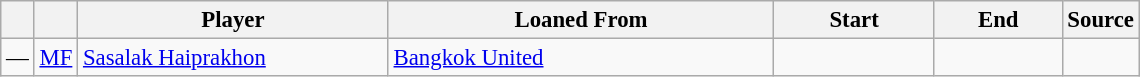<table class="wikitable plainrowheaders sortable" style="font-size:95%">
<tr>
<th></th>
<th></th>
<th scope=col style="width:200px;"><strong>Player</strong></th>
<th scope=col style="width:250px;"><strong>Loaned From</strong></th>
<th scope=col style="width:100px;"><strong>Start</strong></th>
<th scope=col style="width:78px;"><strong>End</strong></th>
<th><strong>Source</strong></th>
</tr>
<tr>
<td align=center>—</td>
<td align=center><a href='#'>MF</a></td>
<td> <a href='#'>Sasalak Haiprakhon</a></td>
<td> <a href='#'>Bangkok United</a></td>
<td align=center></td>
<td align=center></td>
<td align=center></td>
</tr>
</table>
